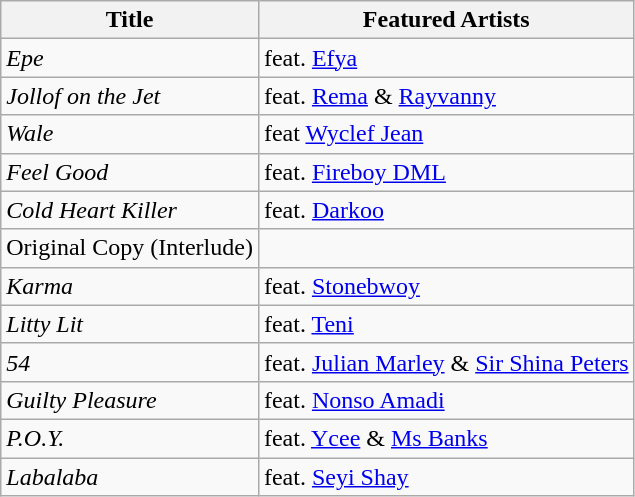<table class="wikitable">
<tr>
<th>Title</th>
<th>Featured Artists</th>
</tr>
<tr>
<td><em>Epe</em></td>
<td>feat. <a href='#'>Efya</a></td>
</tr>
<tr>
<td><em>Jollof on the Jet</em></td>
<td>feat. <a href='#'>Rema</a> & <a href='#'>Rayvanny</a></td>
</tr>
<tr>
<td><em>Wale</em></td>
<td>feat <a href='#'>Wyclef Jean</a></td>
</tr>
<tr>
<td><em>Feel Good</em></td>
<td>feat. <a href='#'>Fireboy DML</a></td>
</tr>
<tr>
<td><em>Cold Heart Killer</em></td>
<td>feat. <a href='#'>Darkoo</a></td>
</tr>
<tr>
<td>Original Copy (Interlude)</td>
<td></td>
</tr>
<tr>
<td><em>Karma</em></td>
<td>feat. <a href='#'>Stonebwoy</a></td>
</tr>
<tr>
<td><em>Litty Lit</em></td>
<td>feat. <a href='#'>Teni</a></td>
</tr>
<tr>
<td><em>54</em></td>
<td>feat. <a href='#'>Julian Marley</a> & <a href='#'>Sir Shina Peters</a></td>
</tr>
<tr>
<td><em>Guilty Pleasure</em></td>
<td>feat. <a href='#'>Nonso Amadi</a></td>
</tr>
<tr>
<td><em>P.O.Y.</em></td>
<td>feat. <a href='#'>Ycee</a> & <a href='#'>Ms Banks</a></td>
</tr>
<tr>
<td><em>Labalaba</em></td>
<td>feat. <a href='#'>Seyi Shay</a></td>
</tr>
</table>
